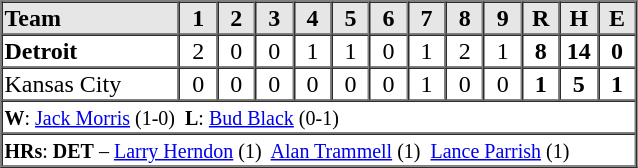<table border=1 cellspacing=0 width=425 style="margin-left:3em;">
<tr style="text-align:center; background-color:#e6e6e6;">
<th align=left width=28%>Team</th>
<th width=6%>1</th>
<th width=6%>2</th>
<th width=6%>3</th>
<th width=6%>4</th>
<th width=6%>5</th>
<th width=6%>6</th>
<th width=6%>7</th>
<th width=6%>8</th>
<th width=6%>9</th>
<th width=6%>R</th>
<th width=6%>H</th>
<th width=6%>E</th>
</tr>
<tr style="text-align:center;">
<td align=left><strong>Detroit</strong></td>
<td>2</td>
<td>0</td>
<td>0</td>
<td>1</td>
<td>1</td>
<td>0</td>
<td>1</td>
<td>2</td>
<td>1</td>
<td><strong>8</strong></td>
<td><strong>14</strong></td>
<td><strong>0</strong></td>
</tr>
<tr style="text-align:center;">
<td align=left>Kansas City</td>
<td>0</td>
<td>0</td>
<td>0</td>
<td>0</td>
<td>0</td>
<td>0</td>
<td>1</td>
<td>0</td>
<td>0</td>
<td><strong>1</strong></td>
<td><strong>5</strong></td>
<td><strong>1</strong></td>
</tr>
<tr style="text-align:left;">
<td colspan=13><small><strong>W</strong>: <a href='#'>Jack Morris</a> (1-0)  <strong>L</strong>: <a href='#'>Bud Black</a> (0-1)  </small></td>
</tr>
<tr style="text-align:left;">
<td colspan=13><small><strong>HRs</strong>: <strong>DET</strong> – <a href='#'>Larry Herndon</a> (1)  <a href='#'>Alan Trammell</a> (1)  <a href='#'>Lance Parrish</a> (1)</small></td>
</tr>
</table>
